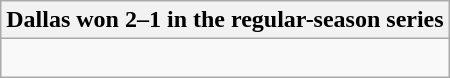<table class="wikitable collapsible collapsed">
<tr>
<th>Dallas won 2–1 in the regular-season series</th>
</tr>
<tr>
<td><br>

</td>
</tr>
</table>
